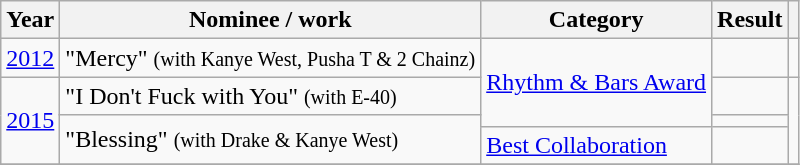<table class="wikitable">
<tr>
<th>Year</th>
<th>Nominee / work</th>
<th>Category</th>
<th>Result</th>
<th></th>
</tr>
<tr>
<td><a href='#'>2012</a></td>
<td>"Mercy" <small>(with Kanye West, Pusha T & 2 Chainz)</small></td>
<td rowspan="3"><a href='#'>Rhythm & Bars Award</a></td>
<td></td>
<td></td>
</tr>
<tr>
<td rowspan="3"><a href='#'>2015</a></td>
<td>"I Don't Fuck with You" <small>(with E-40)</small></td>
<td></td>
<td rowspan="3"></td>
</tr>
<tr>
<td rowspan="2">"Blessing" <small>(with Drake & Kanye West)</small></td>
<td></td>
</tr>
<tr>
<td><a href='#'>Best Collaboration</a></td>
<td></td>
</tr>
<tr>
</tr>
</table>
